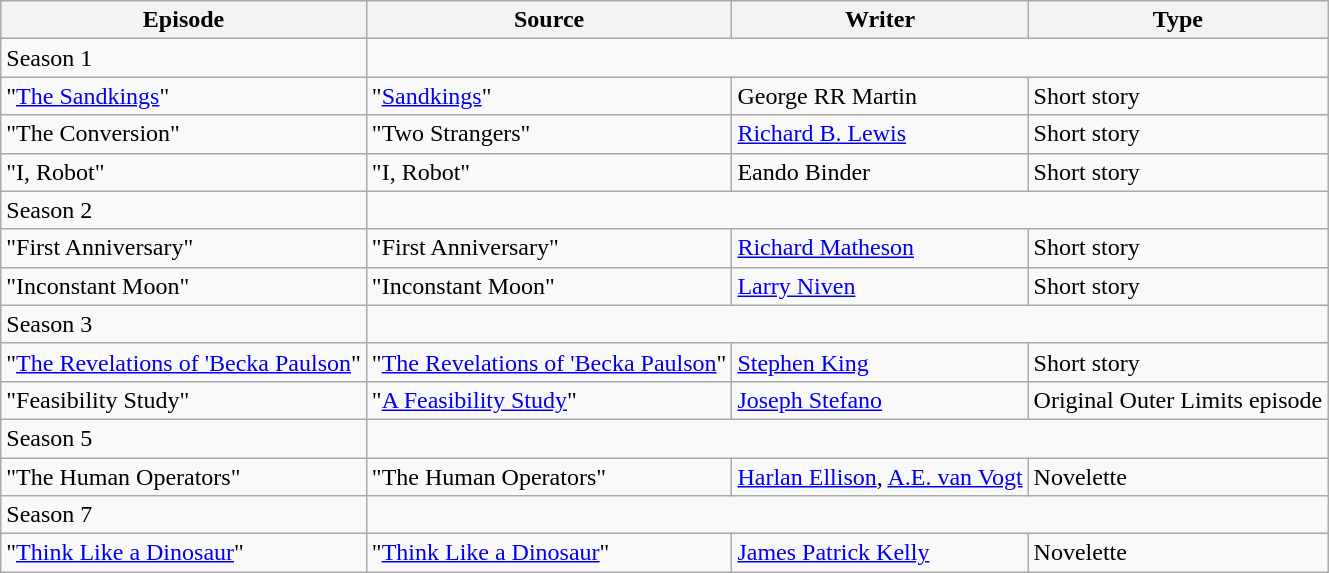<table class="wikitable">
<tr>
<th>Episode</th>
<th>Source</th>
<th>Writer</th>
<th>Type</th>
</tr>
<tr>
<td>Season 1</td>
</tr>
<tr>
<td>"<a href='#'>The Sandkings</a>"</td>
<td>"<a href='#'>Sandkings</a>"</td>
<td>George RR Martin</td>
<td>Short story</td>
</tr>
<tr>
<td>"The Conversion"</td>
<td>"Two Strangers"</td>
<td><a href='#'>Richard B. Lewis</a></td>
<td>Short story</td>
</tr>
<tr>
<td>"I, Robot"</td>
<td>"I, Robot"</td>
<td>Eando Binder</td>
<td>Short story</td>
</tr>
<tr>
<td>Season 2</td>
</tr>
<tr>
<td>"First Anniversary"</td>
<td>"First Anniversary"</td>
<td><a href='#'>Richard Matheson</a></td>
<td>Short story</td>
</tr>
<tr>
<td>"Inconstant Moon"</td>
<td>"Inconstant Moon"</td>
<td><a href='#'>Larry Niven</a></td>
<td>Short story</td>
</tr>
<tr>
<td>Season 3</td>
</tr>
<tr>
<td>"<a href='#'>The Revelations of 'Becka Paulson</a>"</td>
<td>"<a href='#'>The Revelations of 'Becka Paulson</a>"</td>
<td><a href='#'>Stephen King</a></td>
<td>Short story</td>
</tr>
<tr>
<td>"Feasibility Study"</td>
<td>"<a href='#'>A Feasibility Study</a>"</td>
<td><a href='#'>Joseph Stefano</a></td>
<td>Original Outer Limits episode</td>
</tr>
<tr>
<td>Season 5</td>
</tr>
<tr>
<td>"The Human Operators"</td>
<td>"The Human Operators"</td>
<td><a href='#'>Harlan Ellison</a>, <a href='#'>A.E. van Vogt</a></td>
<td>Novelette</td>
</tr>
<tr>
<td>Season 7</td>
</tr>
<tr>
<td>"<a href='#'>Think Like a Dinosaur</a>"</td>
<td>"<a href='#'>Think Like a Dinosaur</a>"</td>
<td><a href='#'>James Patrick Kelly</a></td>
<td>Novelette</td>
</tr>
</table>
